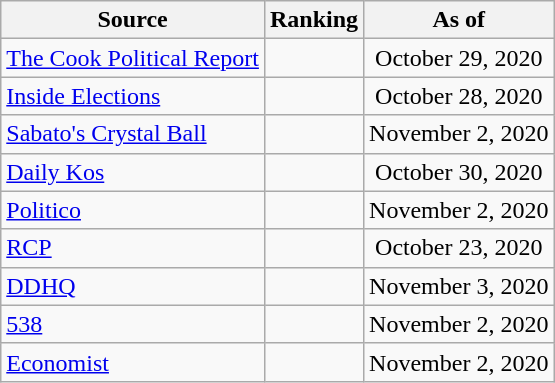<table class="wikitable" style="text-align:center">
<tr>
<th>Source</th>
<th>Ranking</th>
<th>As of</th>
</tr>
<tr>
<td align=left><a href='#'>The Cook Political Report</a></td>
<td></td>
<td>October 29, 2020</td>
</tr>
<tr>
<td align=left><a href='#'>Inside Elections</a></td>
<td></td>
<td>October 28, 2020</td>
</tr>
<tr>
<td align=left><a href='#'>Sabato's Crystal Ball</a></td>
<td></td>
<td>November 2, 2020</td>
</tr>
<tr>
<td align="left"><a href='#'>Daily Kos</a></td>
<td></td>
<td>October 30, 2020</td>
</tr>
<tr>
<td align="left"><a href='#'>Politico</a></td>
<td></td>
<td>November 2, 2020</td>
</tr>
<tr>
<td align="left"><a href='#'>RCP</a></td>
<td></td>
<td>October 23, 2020</td>
</tr>
<tr>
<td align="left"><a href='#'>DDHQ</a></td>
<td></td>
<td>November 3, 2020</td>
</tr>
<tr>
<td align="left"><a href='#'>538</a></td>
<td></td>
<td>November 2, 2020</td>
</tr>
<tr>
<td align="left"><a href='#'>Economist</a></td>
<td></td>
<td>November 2, 2020</td>
</tr>
</table>
